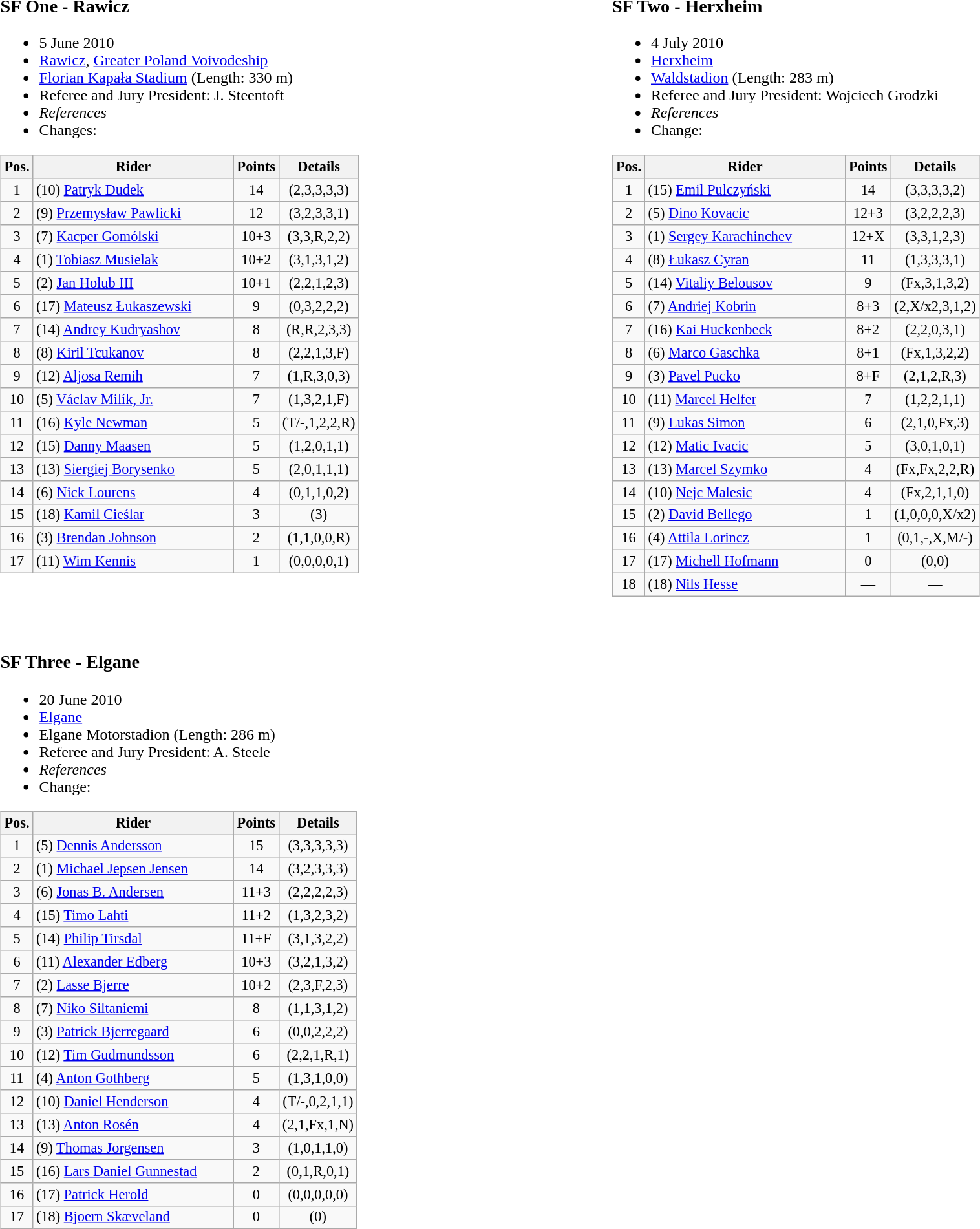<table width=100%>
<tr>
<td width=50% valign=top><br><h3>SF One - Rawicz</h3><ul><li>5 June 2010</li><li> <a href='#'>Rawicz</a>, <a href='#'>Greater Poland Voivodeship</a></li><li><a href='#'>Florian Kapała Stadium</a> (Length: 330 m)</li><li>Referee and Jury President:  J. Steentoft</li><li><em>References</em> </li><li>Changes:</li></ul><table class=wikitable style="font-size:93%;">
<tr>
<th width=25px>Pos.</th>
<th width=200px>Rider</th>
<th width=40px>Points</th>
<th width=70px>Details</th>
</tr>
<tr align=center >
<td>1</td>
<td align=left> (10) <a href='#'>Patryk Dudek</a></td>
<td>14</td>
<td>(2,3,3,3,3)</td>
</tr>
<tr align=center >
<td>2</td>
<td align=left> (9) <a href='#'>Przemysław Pawlicki</a></td>
<td>12</td>
<td>(3,2,3,3,1)</td>
</tr>
<tr align=center >
<td>3</td>
<td align=left> (7) <a href='#'>Kacper Gomólski</a></td>
<td>10+3</td>
<td>(3,3,R,2,2)</td>
</tr>
<tr align=center >
<td>4</td>
<td align=left> (1) <a href='#'>Tobiasz Musielak</a></td>
<td>10+2</td>
<td>(3,1,3,1,2)</td>
</tr>
<tr align=center >
<td>5</td>
<td align=left> (2) <a href='#'>Jan Holub III</a></td>
<td>10+1</td>
<td>(2,2,1,2,3)</td>
</tr>
<tr align=center >
<td>6</td>
<td align=left> (17) <a href='#'>Mateusz Łukaszewski</a></td>
<td>9</td>
<td>(0,3,2,2,2)</td>
</tr>
<tr align=center>
<td>7</td>
<td align=left> (14) <a href='#'>Andrey Kudryashov</a></td>
<td>8</td>
<td>(R,R,2,3,3)</td>
</tr>
<tr align=center>
<td>8</td>
<td align=left> (8) <a href='#'>Kiril Tcukanov</a></td>
<td>8</td>
<td>(2,2,1,3,F)</td>
</tr>
<tr align=center>
<td>9</td>
<td align=left> (12) <a href='#'>Aljosa Remih</a></td>
<td>7</td>
<td>(1,R,3,0,3)</td>
</tr>
<tr align=center>
<td>10</td>
<td align=left> (5) <a href='#'>Václav Milík, Jr.</a></td>
<td>7</td>
<td>(1,3,2,1,F)</td>
</tr>
<tr align=center>
<td>11</td>
<td align=left> (16) <a href='#'>Kyle Newman</a></td>
<td>5</td>
<td>(T/-,1,2,2,R)</td>
</tr>
<tr align=center>
<td>12</td>
<td align=left> (15) <a href='#'>Danny Maasen</a></td>
<td>5</td>
<td>(1,2,0,1,1)</td>
</tr>
<tr align=center>
<td>13</td>
<td align=left> (13) <a href='#'>Siergiej Borysenko</a></td>
<td>5</td>
<td>(2,0,1,1,1)</td>
</tr>
<tr align=center>
<td>14</td>
<td align=left> (6) <a href='#'>Nick Lourens</a></td>
<td>4</td>
<td>(0,1,1,0,2)</td>
</tr>
<tr align=center>
<td>15</td>
<td align=left> (18) <a href='#'>Kamil Cieślar</a></td>
<td>3</td>
<td>(3)</td>
</tr>
<tr align=center>
<td>16</td>
<td align=left> (3) <a href='#'>Brendan Johnson</a></td>
<td>2</td>
<td>(1,1,0,0,R)</td>
</tr>
<tr align=center>
<td>17</td>
<td align=left> (11) <a href='#'>Wim Kennis</a></td>
<td>1</td>
<td>(0,0,0,0,1)</td>
</tr>
</table>
</td>
<td width=50% valign=top><br><h3>SF Two - Herxheim</h3><ul><li>4 July 2010</li><li> <a href='#'>Herxheim</a></li><li><a href='#'>Waldstadion</a> (Length: 283 m)</li><li>Referee and Jury President:  Wojciech Grodzki</li><li><em>References</em> </li><li>Change:</li></ul><table class=wikitable style="font-size:93%;">
<tr>
<th width=25px>Pos.</th>
<th width=200px>Rider</th>
<th width=40px>Points</th>
<th width=70px>Details</th>
</tr>
<tr align=center >
<td>1</td>
<td align=left> (15) <a href='#'>Emil Pulczyński</a></td>
<td>14</td>
<td>(3,3,3,3,2)</td>
</tr>
<tr align=center >
<td>2</td>
<td align=left> (5) <a href='#'>Dino Kovacic</a></td>
<td>12+3</td>
<td>(3,2,2,2,3)</td>
</tr>
<tr align=center >
<td>3</td>
<td align=left> (1) <a href='#'>Sergey Karachinchev</a></td>
<td>12+X</td>
<td>(3,3,1,2,3)</td>
</tr>
<tr align=center >
<td>4</td>
<td align=left> (8) <a href='#'>Łukasz Cyran</a></td>
<td>11</td>
<td>(1,3,3,3,1)</td>
</tr>
<tr align=center >
<td>5</td>
<td align=left> (14) <a href='#'>Vitaliy Belousov</a></td>
<td>9</td>
<td>(Fx,3,1,3,2)</td>
</tr>
<tr align=center >
<td>6</td>
<td align=left> (7) <a href='#'>Andriej Kobrin</a></td>
<td>8+3</td>
<td>(2,X/x2,3,1,2)</td>
</tr>
<tr align=center>
<td>7</td>
<td align=left> (16) <a href='#'>Kai Huckenbeck</a></td>
<td>8+2</td>
<td>(2,2,0,3,1)</td>
</tr>
<tr align=center>
<td>8</td>
<td align=left> (6) <a href='#'>Marco Gaschka</a></td>
<td>8+1</td>
<td>(Fx,1,3,2,2)</td>
</tr>
<tr align=center>
<td>9</td>
<td align=left> (3) <a href='#'>Pavel Pucko</a></td>
<td>8+F</td>
<td>(2,1,2,R,3)</td>
</tr>
<tr align=center>
<td>10</td>
<td align=left> (11) <a href='#'>Marcel Helfer</a></td>
<td>7</td>
<td>(1,2,2,1,1)</td>
</tr>
<tr align=center>
<td>11</td>
<td align=left> (9) <a href='#'>Lukas Simon</a></td>
<td>6</td>
<td>(2,1,0,Fx,3)</td>
</tr>
<tr align=center>
<td>12</td>
<td align=left> (12) <a href='#'>Matic Ivacic</a></td>
<td>5</td>
<td>(3,0,1,0,1)</td>
</tr>
<tr align=center>
<td>13</td>
<td align=left> (13) <a href='#'>Marcel Szymko</a></td>
<td>4</td>
<td>(Fx,Fx,2,2,R)</td>
</tr>
<tr align=center>
<td>14</td>
<td align=left> (10) <a href='#'>Nejc Malesic</a></td>
<td>4</td>
<td>(Fx,2,1,1,0)</td>
</tr>
<tr align=center>
<td>15</td>
<td align=left> (2) <a href='#'>David Bellego</a></td>
<td>1</td>
<td>(1,0,0,0,X/x2)</td>
</tr>
<tr align=center>
<td>16</td>
<td align=left> (4) <a href='#'>Attila Lorincz</a></td>
<td>1</td>
<td>(0,1,-,X,M/-)</td>
</tr>
<tr align=center>
<td>17</td>
<td align=left> (17) <a href='#'>Michell Hofmann</a></td>
<td>0</td>
<td>(0,0)</td>
</tr>
<tr align=center>
<td>18</td>
<td align=left> (18) <a href='#'>Nils Hesse</a></td>
<td>—</td>
<td>—</td>
</tr>
</table>
</td>
</tr>
<tr>
<td valign=top><br><h3>SF Three - Elgane</h3><ul><li>20 June 2010</li><li> <a href='#'>Elgane</a></li><li>Elgane Motorstadion (Length: 286 m)</li><li>Referee and Jury President:  A. Steele</li><li><em>References</em> </li><li>Change:</li></ul><table class=wikitable style="font-size:93%;">
<tr>
<th width=25px>Pos.</th>
<th width=200px>Rider</th>
<th width=40px>Points</th>
<th width=70px>Details</th>
</tr>
<tr align=center >
<td>1</td>
<td align=left> (5) <a href='#'>Dennis Andersson</a></td>
<td>15</td>
<td>(3,3,3,3,3)</td>
</tr>
<tr align=center >
<td>2</td>
<td align=left> (1) <a href='#'>Michael Jepsen Jensen</a></td>
<td>14</td>
<td>(3,2,3,3,3)</td>
</tr>
<tr align=center >
<td>3</td>
<td align=left> (6) <a href='#'>Jonas B. Andersen</a></td>
<td>11+3</td>
<td>(2,2,2,2,3)</td>
</tr>
<tr align=center >
<td>4</td>
<td align=left> (15) <a href='#'>Timo Lahti</a></td>
<td>11+2</td>
<td>(1,3,2,3,2)</td>
</tr>
<tr align=center >
<td>5</td>
<td align=left> (14) <a href='#'>Philip Tirsdal</a></td>
<td>11+F</td>
<td>(3,1,3,2,2)</td>
</tr>
<tr align=center >
<td>6</td>
<td align=left> (11) <a href='#'>Alexander Edberg</a></td>
<td>10+3</td>
<td>(3,2,1,3,2)</td>
</tr>
<tr align=center>
<td>7</td>
<td align=left> (2) <a href='#'>Lasse Bjerre</a></td>
<td>10+2</td>
<td>(2,3,F,2,3)</td>
</tr>
<tr align=center>
<td>8</td>
<td align=left> (7) <a href='#'>Niko Siltaniemi</a></td>
<td>8</td>
<td>(1,1,3,1,2)</td>
</tr>
<tr align=center>
<td>9</td>
<td align=left> (3) <a href='#'>Patrick Bjerregaard</a></td>
<td>6</td>
<td>(0,0,2,2,2)</td>
</tr>
<tr align=center>
<td>10</td>
<td align=left> (12) <a href='#'>Tim Gudmundsson</a></td>
<td>6</td>
<td>(2,2,1,R,1)</td>
</tr>
<tr align=center>
<td>11</td>
<td align=left> (4) <a href='#'>Anton Gothberg</a></td>
<td>5</td>
<td>(1,3,1,0,0)</td>
</tr>
<tr align=center>
<td>12</td>
<td align=left> (10) <a href='#'>Daniel Henderson</a></td>
<td>4</td>
<td>(T/-,0,2,1,1)</td>
</tr>
<tr align=center>
<td>13</td>
<td align=left> (13) <a href='#'>Anton Rosén</a></td>
<td>4</td>
<td>(2,1,Fx,1,N)</td>
</tr>
<tr align=center>
<td>14</td>
<td align=left> (9) <a href='#'>Thomas Jorgensen</a></td>
<td>3</td>
<td>(1,0,1,1,0)</td>
</tr>
<tr align=center>
<td>15</td>
<td align=left> (16) <a href='#'>Lars Daniel Gunnestad</a></td>
<td>2</td>
<td>(0,1,R,0,1)</td>
</tr>
<tr align=center>
<td>16</td>
<td align=left> (17) <a href='#'>Patrick Herold</a></td>
<td>0</td>
<td>(0,0,0,0,0)</td>
</tr>
<tr align=center>
<td>17</td>
<td align=left> (18) <a href='#'>Bjoern Skæveland</a></td>
<td>0</td>
<td>(0)</td>
</tr>
</table>
</td>
</tr>
</table>
